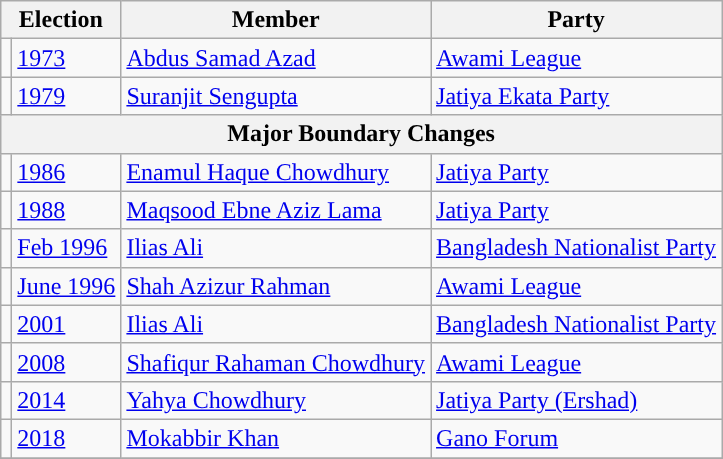<table class="wikitable">
<tr>
<th colspan="2">Election</th>
<th>Member</th>
<th>Party</th>
</tr>
<tr>
<td style="background-color:"></td>
<td><a href='#'>1973</a></td>
<td><a href='#'>Abdus Samad Azad</a></td>
<td><a href='#'>Awami League</a></td>
</tr>
<tr>
<td></td>
<td><a href='#'>1979</a></td>
<td><a href='#'>Suranjit Sengupta</a></td>
<td><a href='#'>Jatiya Ekata Party</a></td>
</tr>
<tr>
<th colspan="4">Major Boundary Changes</th>
</tr>
<tr>
<td style="background-color:"></td>
<td><a href='#'>1986</a></td>
<td><a href='#'>Enamul Haque Chowdhury</a></td>
<td><a href='#'>Jatiya Party</a></td>
</tr>
<tr>
<td style="background-color:"></td>
<td><a href='#'>1988</a></td>
<td><a href='#'>Maqsood Ebne Aziz Lama</a></td>
<td><a href='#'>Jatiya Party</a></td>
</tr>
<tr>
<td style="background-color:"></td>
<td><a href='#'>Feb 1996</a></td>
<td><a href='#'>Ilias Ali</a></td>
<td><a href='#'>Bangladesh Nationalist Party</a></td>
</tr>
<tr>
<td style="background-color:"></td>
<td><a href='#'>June 1996</a></td>
<td><a href='#'>Shah Azizur Rahman</a></td>
<td><a href='#'>Awami League</a></td>
</tr>
<tr>
<td style="background-color:"></td>
<td><a href='#'>2001</a></td>
<td><a href='#'>Ilias Ali</a></td>
<td><a href='#'>Bangladesh Nationalist Party</a></td>
</tr>
<tr>
<td style="background-color:"></td>
<td><a href='#'>2008</a></td>
<td><a href='#'>Shafiqur Rahaman Chowdhury</a></td>
<td><a href='#'>Awami League</a></td>
</tr>
<tr>
<td style="background-color:"></td>
<td><a href='#'>2014</a></td>
<td><a href='#'>Yahya Chowdhury</a></td>
<td><a href='#'>Jatiya Party (Ershad)</a></td>
</tr>
<tr>
<td style="background-color:"></td>
<td><a href='#'>2018</a></td>
<td><a href='#'>Mokabbir Khan</a></td>
<td><a href='#'>Gano Forum</a></td>
</tr>
<tr>
</tr>
</table>
